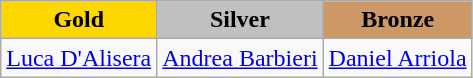<table class="wikitable">
<tr>
<th style="background-color:gold;">Gold</th>
<th style="background-color:silver;">Silver</th>
<th style="background-color:#cc9966;">Bronze</th>
</tr>
<tr>
<td> <a href='#'>Luca D'Alisera</a></td>
<td> <a href='#'>Andrea Barbieri</a></td>
<td> <a href='#'>Daniel Arriola</a></td>
</tr>
</table>
